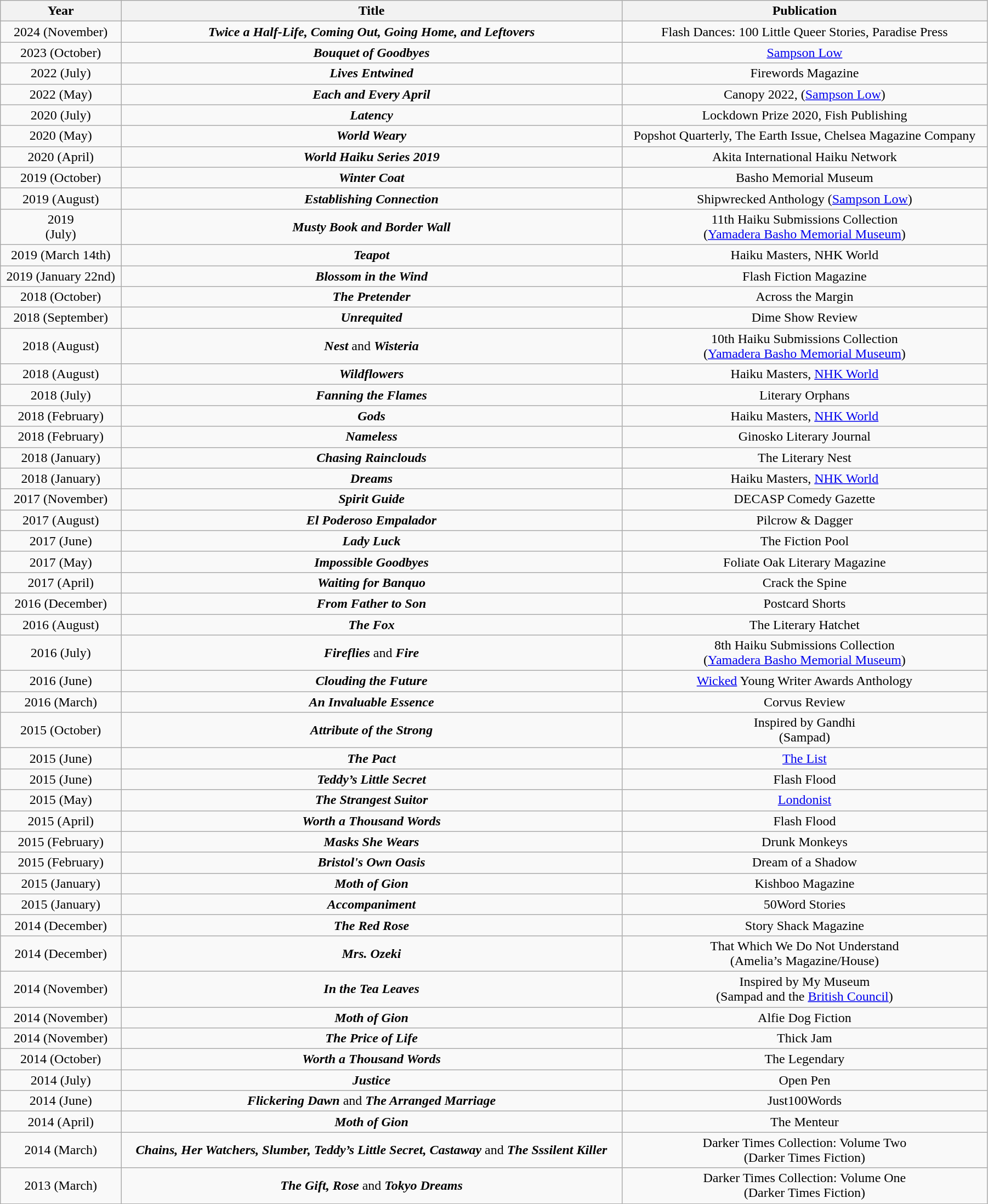<table class="wikitable" style="text-align:center; width:95%">
<tr>
<th>Year</th>
<th>Title</th>
<th>Publication</th>
</tr>
<tr>
<td>2024 (November)</td>
<td><strong><em>Twice a Half-Life, Coming Out, Going Home, and Leftovers</em></strong></td>
<td>Flash Dances: 100 Little Queer Stories, Paradise Press</td>
</tr>
<tr>
<td>2023 (October)</td>
<td><strong><em>Bouquet of Goodbyes</em></strong></td>
<td><a href='#'>Sampson Low</a></td>
</tr>
<tr>
<td>2022 (July)</td>
<td><strong><em>Lives Entwined</em></strong></td>
<td>Firewords Magazine</td>
</tr>
<tr>
<td>2022 (May)</td>
<td><strong><em>Each and Every April</em></strong></td>
<td>Canopy 2022, (<a href='#'>Sampson Low</a>)</td>
</tr>
<tr>
<td>2020 (July)</td>
<td><strong><em>Latency</em></strong></td>
<td>Lockdown Prize 2020, Fish Publishing</td>
</tr>
<tr>
<td>2020 (May)</td>
<td><strong><em>World Weary</em></strong></td>
<td>Popshot Quarterly, The Earth Issue, Chelsea Magazine Company</td>
</tr>
<tr>
<td>2020 (April)</td>
<td><strong><em>World Haiku Series 2019</em></strong></td>
<td>Akita International Haiku Network</td>
</tr>
<tr>
<td>2019 (October)</td>
<td><strong><em>Winter Coat</em></strong></td>
<td>Basho Memorial Museum</td>
</tr>
<tr>
<td>2019 (August)</td>
<td><strong><em>Establishing Connection</em></strong></td>
<td>Shipwrecked Anthology (<a href='#'>Sampson Low</a>)</td>
</tr>
<tr>
<td>2019<br>(July)</td>
<td><strong><em>Musty Book<em> and </em>Border Wall</em></strong></td>
<td>11th Haiku Submissions Collection<br>(<a href='#'>Yamadera Basho Memorial Museum</a>)</td>
</tr>
<tr>
<td>2019 (March 14th)</td>
<td><strong><em>Teapot</em></strong></td>
<td>Haiku Masters, NHK World</td>
</tr>
<tr>
<td>2019 (January 22nd)</td>
<td><strong><em>Blossom in the Wind</em></strong></td>
<td>Flash Fiction Magazine</td>
</tr>
<tr>
<td>2018 (October)</td>
<td><strong><em>The Pretender</em></strong></td>
<td>Across the Margin</td>
</tr>
<tr>
<td>2018 (September)</td>
<td><strong><em>Unrequited</em></strong></td>
<td>Dime Show Review</td>
</tr>
<tr>
<td>2018 (August)</td>
<td><strong><em>Nest</em></strong> and <strong><em>Wisteria</em></strong></td>
<td>10th Haiku Submissions Collection<br>(<a href='#'>Yamadera Basho Memorial Museum</a>)</td>
</tr>
<tr>
<td>2018 (August)</td>
<td><strong><em>Wildflowers</em></strong></td>
<td>Haiku Masters, <a href='#'>NHK World</a></td>
</tr>
<tr>
<td>2018 (July)</td>
<td><strong><em>Fanning the Flames</em></strong></td>
<td>Literary Orphans</td>
</tr>
<tr>
<td>2018 (February)</td>
<td><strong><em>Gods</em></strong></td>
<td>Haiku Masters, <a href='#'>NHK World</a></td>
</tr>
<tr>
<td>2018 (February)</td>
<td><strong><em>Nameless</em></strong></td>
<td>Ginosko Literary Journal</td>
</tr>
<tr>
<td>2018 (January)</td>
<td><strong><em>Chasing Rainclouds</em></strong></td>
<td>The Literary Nest</td>
</tr>
<tr>
<td>2018 (January)</td>
<td><strong><em>Dreams</em></strong></td>
<td>Haiku Masters, <a href='#'>NHK World</a></td>
</tr>
<tr>
<td>2017 (November)</td>
<td><strong><em>Spirit Guide</em></strong></td>
<td>DECASP Comedy Gazette</td>
</tr>
<tr>
<td>2017 (August)</td>
<td><strong><em>El Poderoso Empalador</em></strong></td>
<td>Pilcrow & Dagger</td>
</tr>
<tr>
<td>2017 (June)</td>
<td><strong><em>Lady Luck</em></strong></td>
<td>The Fiction Pool</td>
</tr>
<tr>
<td>2017 (May)</td>
<td><strong><em>Impossible Goodbyes </em></strong></td>
<td>Foliate Oak Literary Magazine</td>
</tr>
<tr>
<td>2017 (April)</td>
<td><strong><em>Waiting for Banquo</em></strong></td>
<td>Crack the Spine</td>
</tr>
<tr>
<td>2016 (December)</td>
<td><strong><em>From Father to Son</em></strong></td>
<td>Postcard Shorts</td>
</tr>
<tr>
<td>2016 (August)</td>
<td><strong><em>The Fox</em></strong></td>
<td>The Literary Hatchet</td>
</tr>
<tr>
<td>2016 (July)</td>
<td><strong><em>Fireflies</em></strong> and <strong><em>Fire</em></strong></td>
<td>8th Haiku Submissions Collection<br>(<a href='#'>Yamadera Basho Memorial Museum</a>)</td>
</tr>
<tr>
<td>2016 (June)</td>
<td><strong><em>Clouding the Future</em></strong></td>
<td><a href='#'>Wicked</a> Young Writer Awards Anthology</td>
</tr>
<tr>
<td>2016 (March)</td>
<td><strong><em>An Invaluable Essence</em></strong></td>
<td>Corvus Review</td>
</tr>
<tr>
<td>2015 (October)</td>
<td><strong><em>Attribute of the Strong</em></strong></td>
<td>Inspired by Gandhi<br>(Sampad)</td>
</tr>
<tr>
<td>2015 (June)</td>
<td><strong><em>The Pact</em></strong></td>
<td><a href='#'>The List</a></td>
</tr>
<tr>
<td>2015 (June)</td>
<td><strong><em>Teddy’s Little Secret</em></strong></td>
<td>Flash Flood</td>
</tr>
<tr>
<td>2015 (May)</td>
<td><strong><em>The Strangest Suitor</em></strong></td>
<td><a href='#'>Londonist</a></td>
</tr>
<tr>
<td>2015 (April)</td>
<td><strong><em>Worth a Thousand Words</em></strong></td>
<td>Flash Flood</td>
</tr>
<tr>
<td>2015 (February)</td>
<td><strong><em>Masks She Wears</em></strong></td>
<td>Drunk Monkeys</td>
</tr>
<tr>
<td>2015 (February)</td>
<td><strong><em>Bristol's Own Oasis</em></strong></td>
<td>Dream of a Shadow</td>
</tr>
<tr>
<td>2015 (January)</td>
<td><strong><em>Moth of Gion</em></strong></td>
<td>Kishboo Magazine</td>
</tr>
<tr>
<td>2015 (January)</td>
<td><strong><em>Accompaniment</em></strong></td>
<td>50Word Stories</td>
</tr>
<tr>
<td>2014 (December)</td>
<td><strong><em>The Red Rose</em></strong></td>
<td>Story Shack Magazine</td>
</tr>
<tr>
<td>2014 (December)</td>
<td><strong><em>Mrs. Ozeki</em></strong></td>
<td>That Which We Do Not Understand<br>(Amelia’s Magazine/House)</td>
</tr>
<tr>
<td>2014 (November)</td>
<td><strong><em>In the Tea Leaves</em></strong></td>
<td>Inspired by My Museum<br>(Sampad and the <a href='#'>British Council</a>)</td>
</tr>
<tr>
<td>2014 (November)</td>
<td><strong><em>Moth of Gion</em></strong></td>
<td>Alfie Dog Fiction</td>
</tr>
<tr>
<td>2014 (November)</td>
<td><strong><em>The Price of Life</em></strong></td>
<td>Thick Jam</td>
</tr>
<tr>
<td>2014 (October)</td>
<td><strong><em>Worth a Thousand Words</em></strong></td>
<td>The Legendary</td>
</tr>
<tr>
<td>2014 (July)</td>
<td><strong><em>Justice</em></strong></td>
<td>Open Pen</td>
</tr>
<tr>
<td>2014 (June)</td>
<td><strong><em>Flickering Dawn</em></strong> and <strong><em>The Arranged Marriage</em></strong></td>
<td>Just100Words</td>
</tr>
<tr>
<td>2014 (April)</td>
<td><strong><em>Moth of Gion</em></strong></td>
<td>The Menteur</td>
</tr>
<tr>
<td>2014 (March)</td>
<td><strong><em>Chains, Her Watchers, Slumber, Teddy’s Little Secret, Castaway</em></strong> and <strong><em>The Sssilent Killer</em></strong></td>
<td>Darker Times Collection: Volume Two<br>(Darker Times Fiction)</td>
</tr>
<tr>
<td>2013 (March)</td>
<td><strong><em>The Gift, Rose</em></strong> and <strong><em>Tokyo Dreams</em></strong></td>
<td>Darker Times Collection: Volume One<br>(Darker Times Fiction)</td>
</tr>
</table>
